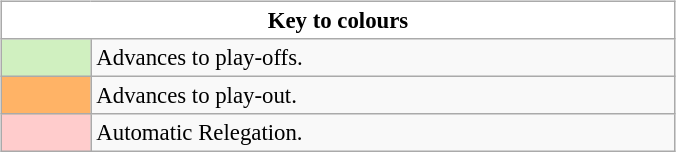<table class="wikitable" width="450px" style="float:left; font-size:95%; margin-left:15px;">
<tr>
<td colspan="2" style="text-align:center" bgcolor="#FFFFFF" cellpadding="0" cellspacing="0"><strong>Key to colours</strong></td>
</tr>
<tr>
<td style="background: #d0f0c0;">    </td>
<td>Advances to play-offs.</td>
</tr>
<tr>
<td style="background: #ffb366 ;">    </td>
<td>Advances to play-out.</td>
</tr>
<tr>
<td style="background: #ffcccc ;">    </td>
<td>Automatic Relegation.</td>
</tr>
</table>
